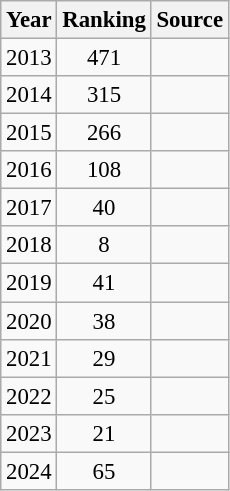<table class="wikitable" style="text-align:center; font-size: 95%;">
<tr>
<th>Year</th>
<th>Ranking</th>
<th>Source</th>
</tr>
<tr>
<td>2013</td>
<td>471</td>
<td></td>
</tr>
<tr>
<td>2014</td>
<td>315</td>
<td></td>
</tr>
<tr>
<td>2015</td>
<td>266</td>
<td></td>
</tr>
<tr>
<td>2016</td>
<td>108</td>
<td></td>
</tr>
<tr>
<td>2017</td>
<td>40</td>
<td></td>
</tr>
<tr>
<td>2018</td>
<td>8</td>
<td></td>
</tr>
<tr>
<td>2019</td>
<td>41</td>
<td></td>
</tr>
<tr>
<td>2020</td>
<td>38</td>
<td></td>
</tr>
<tr>
<td>2021</td>
<td>29</td>
<td></td>
</tr>
<tr>
<td>2022</td>
<td>25</td>
<td></td>
</tr>
<tr>
<td>2023</td>
<td>21</td>
<td></td>
</tr>
<tr>
<td>2024</td>
<td>65</td>
<td></td>
</tr>
</table>
